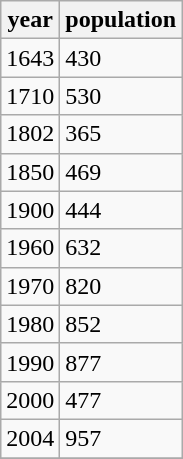<table class="wikitable">
<tr>
<th>year</th>
<th>population</th>
</tr>
<tr>
<td>1643</td>
<td>430</td>
</tr>
<tr>
<td>1710</td>
<td>530</td>
</tr>
<tr>
<td>1802</td>
<td>365</td>
</tr>
<tr>
<td>1850</td>
<td>469</td>
</tr>
<tr>
<td>1900</td>
<td>444</td>
</tr>
<tr>
<td>1960</td>
<td>632</td>
</tr>
<tr>
<td>1970</td>
<td>820</td>
</tr>
<tr>
<td>1980</td>
<td>852</td>
</tr>
<tr>
<td>1990</td>
<td>877</td>
</tr>
<tr>
<td>2000</td>
<td>477</td>
</tr>
<tr>
<td>2004</td>
<td>957</td>
</tr>
<tr>
</tr>
</table>
